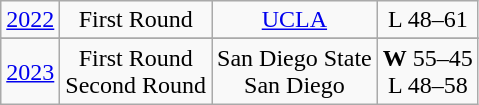<table class="wikitable">
<tr align="center">
<td><a href='#'>2022</a></td>
<td>First Round</td>
<td><a href='#'>UCLA</a></td>
<td>L 48–61</td>
</tr>
<tr>
</tr>
<tr align="center">
<td><a href='#'>2023</a></td>
<td>First Round<br>Second Round</td>
<td>San Diego State<br>San Diego</td>
<td><strong>W</strong> 55–45<br>L 48–58</td>
</tr>
</table>
